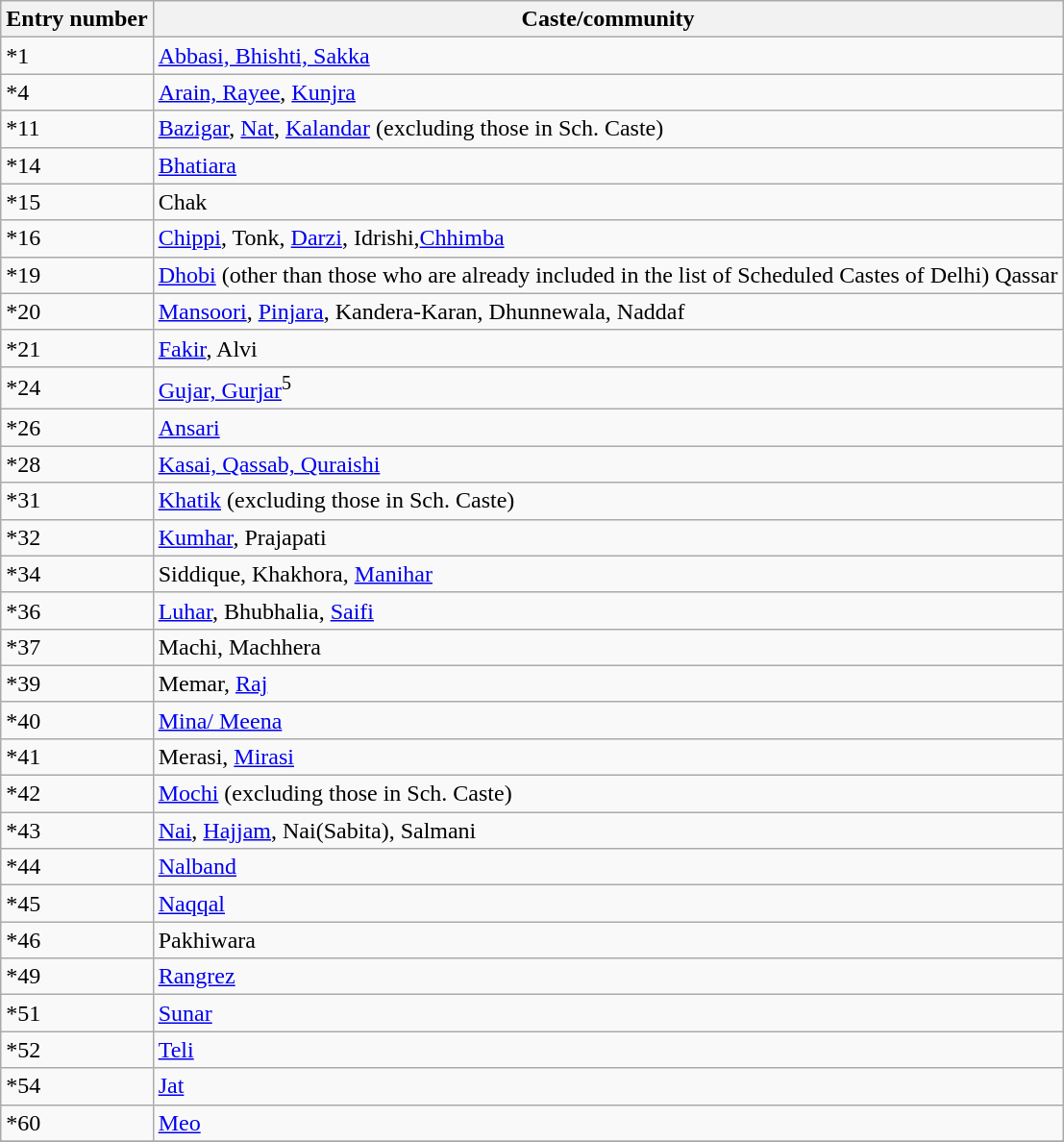<table class="wikitable">
<tr>
<th>Entry number</th>
<th>Caste/community</th>
</tr>
<tr>
<td>*1</td>
<td><a href='#'>Abbasi, Bhishti, Sakka</a></td>
</tr>
<tr>
<td>*4</td>
<td><a href='#'>Arain, Rayee</a>, <a href='#'>Kunjra</a></td>
</tr>
<tr>
<td>*11</td>
<td><a href='#'>Bazigar</a>, <a href='#'>Nat</a>, <a href='#'>Kalandar</a> (excluding those in Sch. Caste)</td>
</tr>
<tr>
<td>*14</td>
<td><a href='#'>Bhatiara</a></td>
</tr>
<tr>
<td>*15</td>
<td>Chak</td>
</tr>
<tr>
<td>*16</td>
<td><a href='#'>Chippi</a>, Tonk, <a href='#'>Darzi</a>, Idrishi,<a href='#'>Chhimba</a></td>
</tr>
<tr>
<td>*19</td>
<td><a href='#'>Dhobi</a> (other than those who are already included in the list of Scheduled Castes of Delhi) Qassar</td>
</tr>
<tr>
<td>*20</td>
<td><a href='#'>Mansoori</a>, <a href='#'>Pinjara</a>, Kandera-Karan, Dhunnewala, Naddaf</td>
</tr>
<tr>
<td>*21</td>
<td><a href='#'>Fakir</a>, Alvi</td>
</tr>
<tr>
<td>*24</td>
<td><a href='#'>Gujar, Gurjar</a><sup>5</sup> </td>
</tr>
<tr>
<td>*26</td>
<td><a href='#'>Ansari</a></td>
</tr>
<tr>
<td>*28</td>
<td><a href='#'>Kasai, Qassab, Quraishi</a></td>
</tr>
<tr>
<td>*31</td>
<td><a href='#'>Khatik</a> (excluding those in Sch. Caste)</td>
</tr>
<tr>
<td>*32</td>
<td><a href='#'>Kumhar</a>, Prajapati</td>
</tr>
<tr>
<td>*34</td>
<td>Siddique,  Khakhora, <a href='#'>Manihar</a></td>
</tr>
<tr>
<td>*36</td>
<td><a href='#'>Luhar</a>, Bhubhalia, <a href='#'>Saifi</a></td>
</tr>
<tr>
<td>*37</td>
<td>Machi, Machhera</td>
</tr>
<tr>
<td>*39</td>
<td>Memar, <a href='#'>Raj</a></td>
</tr>
<tr>
<td>*40</td>
<td><a href='#'>Mina/ Meena</a></td>
</tr>
<tr>
<td>*41</td>
<td>Merasi, <a href='#'>Mirasi</a></td>
</tr>
<tr>
<td>*42</td>
<td><a href='#'>Mochi</a> (excluding those in Sch. Caste)</td>
</tr>
<tr>
<td>*43</td>
<td><a href='#'>Nai</a>, <a href='#'>Hajjam</a>, Nai(Sabita), Salmani</td>
</tr>
<tr>
<td>*44</td>
<td><a href='#'>Nalband</a></td>
</tr>
<tr>
<td>*45</td>
<td><a href='#'>Naqqal</a></td>
</tr>
<tr>
<td>*46</td>
<td>Pakhiwara</td>
</tr>
<tr>
<td>*49</td>
<td><a href='#'>Rangrez</a></td>
</tr>
<tr>
<td>*51</td>
<td><a href='#'>Sunar</a></td>
</tr>
<tr>
<td>*52</td>
<td><a href='#'>Teli</a></td>
</tr>
<tr>
<td>*54</td>
<td><a href='#'>Jat</a></td>
</tr>
<tr>
<td>*60</td>
<td><a href='#'>Meo</a></td>
</tr>
<tr>
</tr>
</table>
